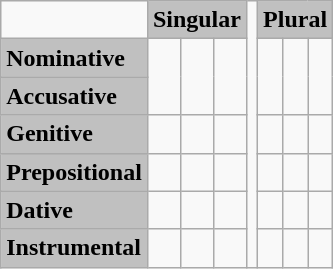<table class="wikitable">
<tr>
<td></td>
<td style="background:#C0C0C0" colspan="3" align="center"><strong>Singular</strong></td>
<td rowspan="7"></td>
<td style="background:#C0C0C0" colspan="3" align="center"><strong>Plural</strong></td>
</tr>
<tr>
<td style="background:#C0C0C0"><strong>Nominative</strong></td>
<td rowspan="2"></td>
<td rowspan="2"></td>
<td rowspan="2"></td>
<td rowspan="2"></td>
<td rowspan="2"></td>
<td rowspan="2"></td>
</tr>
<tr>
<td style="background:#C0C0C0"><strong>Accusative</strong></td>
</tr>
<tr>
<td style="background:#C0C0C0"><strong>Genitive</strong></td>
<td></td>
<td></td>
<td></td>
<td></td>
<td></td>
<td></td>
</tr>
<tr>
<td style="background:#C0C0C0"><strong>Prepositional</strong></td>
<td></td>
<td></td>
<td></td>
<td></td>
<td></td>
<td></td>
</tr>
<tr>
<td style="background:#C0C0C0"><strong>Dative</strong></td>
<td></td>
<td></td>
<td></td>
<td></td>
<td></td>
<td></td>
</tr>
<tr>
<td style="background:#C0C0C0"><strong>Instrumental</strong></td>
<td></td>
<td></td>
<td></td>
<td></td>
<td></td>
<td></td>
</tr>
</table>
